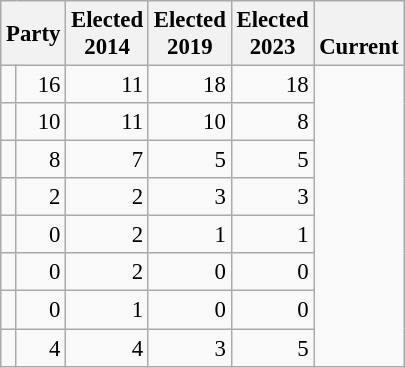<table class="wikitable" style="font-size: 95%;">
<tr>
<th colspan=2>Party</th>
<th>Elected <br>2014</th>
<th>Elected <br>2019</th>
<th>Elected <br>2023</th>
<th><br>Current</th>
</tr>
<tr>
<td></td>
<td align="right">16</td>
<td align="right">11</td>
<td align="right">18</td>
<td align="right">18</td>
</tr>
<tr>
<td></td>
<td align="right">10</td>
<td align="right">11</td>
<td align="right">10</td>
<td align="right">8</td>
</tr>
<tr>
<td></td>
<td align="right">8</td>
<td align="right">7</td>
<td align="right">5</td>
<td align="right">5</td>
</tr>
<tr>
<td></td>
<td align="right">2</td>
<td align="right">2</td>
<td align="right">3</td>
<td align="right">3</td>
</tr>
<tr>
<td></td>
<td align="right">0</td>
<td align="right">2</td>
<td align="right">1</td>
<td align="right">1</td>
</tr>
<tr>
<td></td>
<td align="right">0</td>
<td align="right">2</td>
<td align="right">0</td>
<td align="right">0</td>
</tr>
<tr>
<td></td>
<td align="right">0</td>
<td align="right">1</td>
<td align="right">0</td>
<td align="right">0</td>
</tr>
<tr>
<td></td>
<td align="right">4</td>
<td align="right">4</td>
<td align="right">3</td>
<td align="right">5</td>
</tr>
</table>
